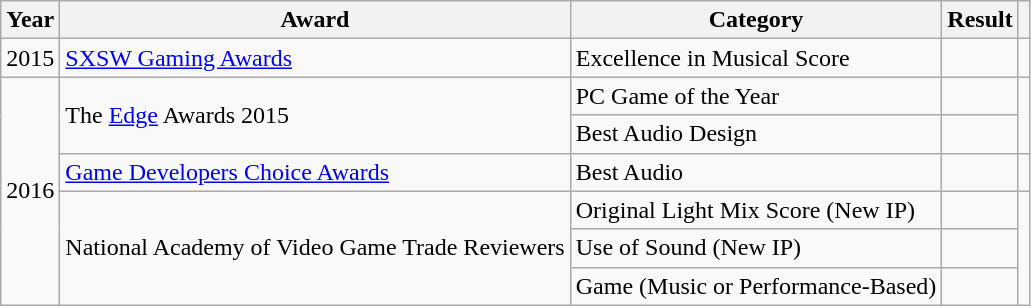<table class="wikitable sortable">
<tr>
<th>Year</th>
<th>Award</th>
<th>Category</th>
<th>Result</th>
<th></th>
</tr>
<tr>
<td rowspan="1" style="text-align:center;">2015</td>
<td><a href='#'>SXSW Gaming Awards</a></td>
<td>Excellence in Musical Score</td>
<td></td>
<td></td>
</tr>
<tr>
<td rowspan="6" style="text-align:center;">2016</td>
<td rowspan="2">The <a href='#'>Edge</a> Awards 2015</td>
<td>PC Game of the Year</td>
<td></td>
<td rowspan="2"></td>
</tr>
<tr>
<td>Best Audio Design</td>
<td></td>
</tr>
<tr>
<td><a href='#'>Game Developers Choice Awards</a></td>
<td>Best Audio</td>
<td></td>
<td></td>
</tr>
<tr>
<td rowspan="3">National Academy of Video Game Trade Reviewers</td>
<td>Original Light Mix Score (New IP)</td>
<td></td>
<td rowspan="3"></td>
</tr>
<tr>
<td>Use of Sound (New IP)</td>
<td></td>
</tr>
<tr>
<td>Game (Music or Performance-Based)</td>
<td></td>
</tr>
</table>
